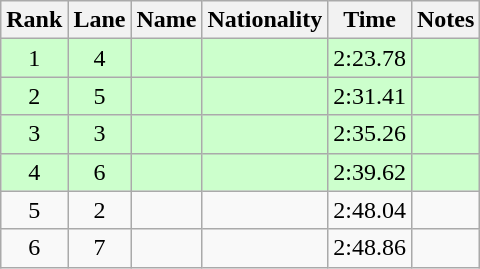<table class="wikitable sortable" style="text-align:center">
<tr>
<th>Rank</th>
<th>Lane</th>
<th>Name</th>
<th>Nationality</th>
<th>Time</th>
<th>Notes</th>
</tr>
<tr bgcolor=ccffcc>
<td>1</td>
<td>4</td>
<td align=left></td>
<td align=left></td>
<td>2:23.78</td>
<td><strong></strong> <strong></strong></td>
</tr>
<tr bgcolor=ccffcc>
<td>2</td>
<td>5</td>
<td align=left></td>
<td align=left></td>
<td>2:31.41</td>
<td><strong></strong></td>
</tr>
<tr bgcolor=ccffcc>
<td>3</td>
<td>3</td>
<td align=left></td>
<td align=left></td>
<td>2:35.26</td>
<td><strong></strong></td>
</tr>
<tr bgcolor=ccffcc>
<td>4</td>
<td>6</td>
<td align=left></td>
<td align=left></td>
<td>2:39.62</td>
<td><strong></strong></td>
</tr>
<tr>
<td>5</td>
<td>2</td>
<td align=left></td>
<td align=left></td>
<td>2:48.04</td>
<td></td>
</tr>
<tr>
<td>6</td>
<td>7</td>
<td align=left></td>
<td align=left></td>
<td>2:48.86</td>
<td></td>
</tr>
</table>
